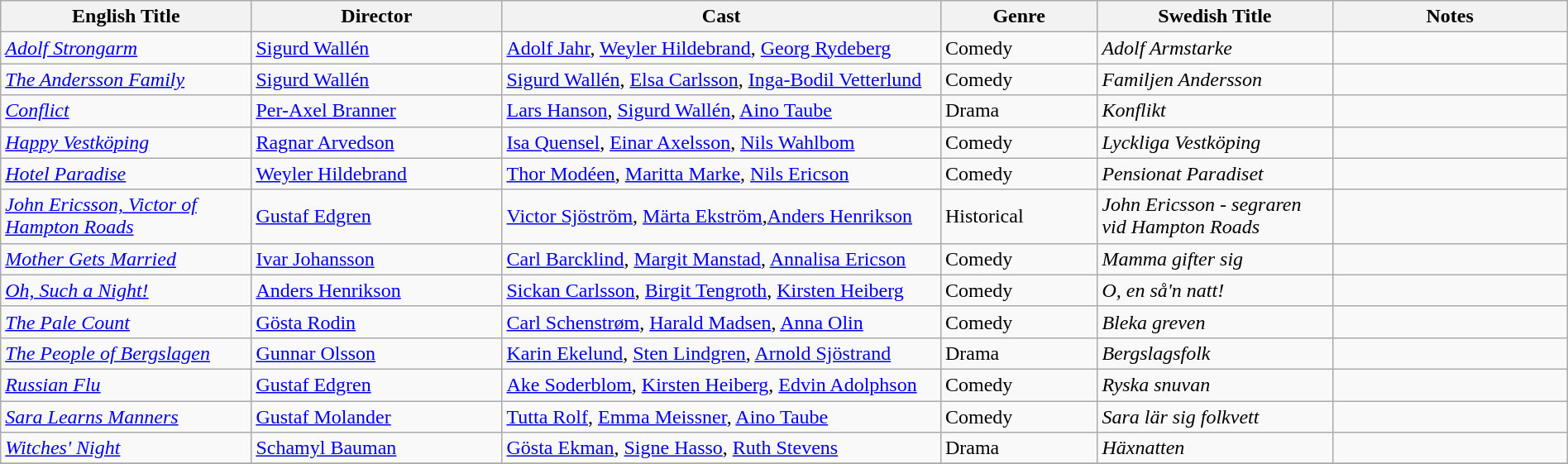<table class="wikitable" style="width:100%;">
<tr>
<th style="width:16%;">English Title</th>
<th style="width:16%;">Director</th>
<th style="width:28%;">Cast</th>
<th style="width:10%;">Genre</th>
<th style="width:15%;">Swedish Title</th>
<th style="width:15%;">Notes</th>
</tr>
<tr>
<td><em><a href='#'>Adolf Strongarm</a></em></td>
<td><a href='#'>Sigurd Wallén</a></td>
<td><a href='#'>Adolf Jahr</a>, <a href='#'>Weyler Hildebrand</a>, <a href='#'>Georg Rydeberg</a></td>
<td>Comedy</td>
<td><em> Adolf Armstarke</em></td>
<td></td>
</tr>
<tr>
<td><em><a href='#'>The Andersson Family</a></em></td>
<td><a href='#'>Sigurd Wallén</a></td>
<td><a href='#'>Sigurd Wallén</a>, <a href='#'>Elsa Carlsson</a>, <a href='#'>Inga-Bodil Vetterlund</a></td>
<td>Comedy</td>
<td><em>Familjen Andersson</em></td>
<td></td>
</tr>
<tr>
<td><em><a href='#'>Conflict</a></em></td>
<td><a href='#'>Per-Axel Branner</a></td>
<td><a href='#'>Lars Hanson</a>, <a href='#'>Sigurd Wallén</a>, <a href='#'>Aino Taube</a></td>
<td>Drama</td>
<td><em>Konflikt</em></td>
<td></td>
</tr>
<tr>
<td><em><a href='#'>Happy Vestköping</a></em></td>
<td><a href='#'>Ragnar Arvedson</a></td>
<td><a href='#'>Isa Quensel</a>, <a href='#'>Einar Axelsson</a>, <a href='#'>Nils Wahlbom</a></td>
<td>Comedy</td>
<td><em>Lyckliga Vestköping</em></td>
<td></td>
</tr>
<tr>
<td><em><a href='#'>Hotel Paradise</a></em></td>
<td><a href='#'>Weyler Hildebrand</a></td>
<td><a href='#'>Thor Modéen</a>, <a href='#'>Maritta Marke</a>, <a href='#'>Nils Ericson</a></td>
<td>Comedy</td>
<td><em>Pensionat Paradiset</em></td>
<td></td>
</tr>
<tr>
<td><em><a href='#'>John Ericsson, Victor of Hampton Roads</a></em></td>
<td><a href='#'>Gustaf Edgren</a></td>
<td><a href='#'>Victor Sjöström</a>, <a href='#'>Märta Ekström</a>,<a href='#'>Anders Henrikson</a></td>
<td>Historical</td>
<td><em>John Ericsson - segraren vid Hampton Roads</em></td>
<td></td>
</tr>
<tr>
<td><em><a href='#'>Mother Gets Married</a></em></td>
<td><a href='#'>Ivar Johansson</a></td>
<td><a href='#'>Carl Barcklind</a>, <a href='#'>Margit Manstad</a>, <a href='#'>Annalisa Ericson</a></td>
<td>Comedy</td>
<td><em>Mamma gifter sig</em></td>
<td></td>
</tr>
<tr>
<td><em><a href='#'>Oh, Such a Night!</a></em></td>
<td><a href='#'>Anders Henrikson</a></td>
<td><a href='#'>Sickan Carlsson</a>, <a href='#'>Birgit Tengroth</a>, <a href='#'>Kirsten Heiberg</a></td>
<td>Comedy</td>
<td><em>O, en så'n natt!</em></td>
<td></td>
</tr>
<tr>
<td><em><a href='#'>The Pale Count</a></em></td>
<td><a href='#'>Gösta Rodin</a></td>
<td><a href='#'>Carl Schenstrøm</a>, <a href='#'>Harald Madsen</a>, <a href='#'>Anna Olin</a></td>
<td>Comedy</td>
<td><em>Bleka greven</em></td>
<td></td>
</tr>
<tr>
<td><em><a href='#'>The People of Bergslagen</a></em></td>
<td><a href='#'>Gunnar Olsson</a></td>
<td><a href='#'>Karin Ekelund</a>, <a href='#'>Sten Lindgren</a>, <a href='#'>Arnold Sjöstrand</a></td>
<td>Drama</td>
<td><em>Bergslagsfolk</em></td>
<td></td>
</tr>
<tr>
<td><em><a href='#'>Russian Flu</a></em></td>
<td><a href='#'>Gustaf Edgren</a></td>
<td><a href='#'>Ake Soderblom</a>, <a href='#'>Kirsten Heiberg</a>, <a href='#'>Edvin Adolphson</a></td>
<td>Comedy</td>
<td><em>Ryska snuvan</em></td>
<td></td>
</tr>
<tr>
<td><em><a href='#'>Sara Learns Manners</a></em></td>
<td><a href='#'>Gustaf Molander</a></td>
<td><a href='#'>Tutta Rolf</a>, <a href='#'>Emma Meissner</a>, <a href='#'>Aino Taube</a></td>
<td>Comedy</td>
<td><em>Sara lär sig folkvett</em></td>
</tr>
<tr>
<td><em><a href='#'>Witches' Night</a></em></td>
<td><a href='#'>Schamyl Bauman</a></td>
<td><a href='#'>Gösta Ekman</a>, <a href='#'>Signe Hasso</a>, <a href='#'>Ruth Stevens</a></td>
<td>Drama</td>
<td><em>Häxnatten</em></td>
<td></td>
</tr>
<tr>
</tr>
</table>
